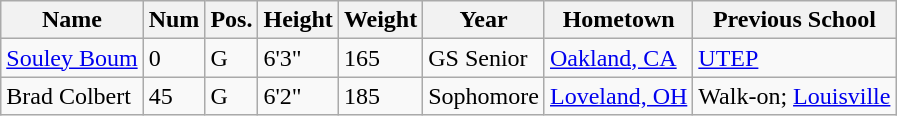<table class="wikitable sortable" border="1">
<tr>
<th>Name</th>
<th>Num</th>
<th>Pos.</th>
<th>Height</th>
<th>Weight</th>
<th>Year</th>
<th>Hometown</th>
<th class="unsortable">Previous School</th>
</tr>
<tr>
<td><a href='#'>Souley Boum</a></td>
<td>0</td>
<td>G</td>
<td>6'3"</td>
<td>165</td>
<td>GS Senior</td>
<td><a href='#'>Oakland, CA</a></td>
<td><a href='#'>UTEP</a></td>
</tr>
<tr>
<td>Brad Colbert</td>
<td>45</td>
<td>G</td>
<td>6'2"</td>
<td>185</td>
<td>Sophomore</td>
<td><a href='#'>Loveland, OH</a></td>
<td>Walk-on; <a href='#'>Louisville</a></td>
</tr>
</table>
